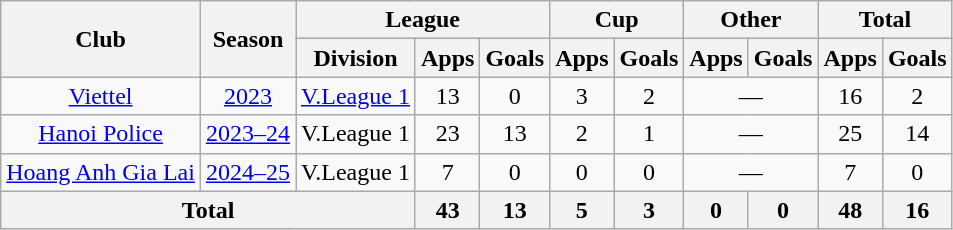<table class="wikitable" style="text-align: center; margin-bottom: 10px;">
<tr>
<th rowspan=2>Club</th>
<th rowspan=2>Season</th>
<th colspan=3>League</th>
<th colspan=2>Cup</th>
<th colspan=2>Other</th>
<th colspan=2>Total</th>
</tr>
<tr>
<th>Division</th>
<th>Apps</th>
<th>Goals</th>
<th>Apps</th>
<th>Goals</th>
<th>Apps</th>
<th>Goals</th>
<th>Apps</th>
<th>Goals</th>
</tr>
<tr>
<td><a href='#'>Viettel</a></td>
<td><a href='#'>2023</a></td>
<td><a href='#'>V.League 1</a></td>
<td>13</td>
<td>0</td>
<td>3</td>
<td>2</td>
<td colspan=2>—</td>
<td>16</td>
<td>2</td>
</tr>
<tr>
<td><a href='#'>Hanoi Police</a></td>
<td><a href='#'>2023–24</a></td>
<td>V.League 1</td>
<td>23</td>
<td>13</td>
<td>2</td>
<td>1</td>
<td colspan=2>—</td>
<td>25</td>
<td>14</td>
</tr>
<tr>
<td><a href='#'>Hoang Anh Gia Lai</a></td>
<td><a href='#'>2024–25</a></td>
<td>V.League 1</td>
<td>7</td>
<td>0</td>
<td>0</td>
<td>0</td>
<td colspan=2>—</td>
<td>7</td>
<td>0</td>
</tr>
<tr>
<th colspan=3>Total</th>
<th>43</th>
<th>13</th>
<th>5</th>
<th>3</th>
<th>0</th>
<th>0</th>
<th>48</th>
<th>16</th>
</tr>
</table>
